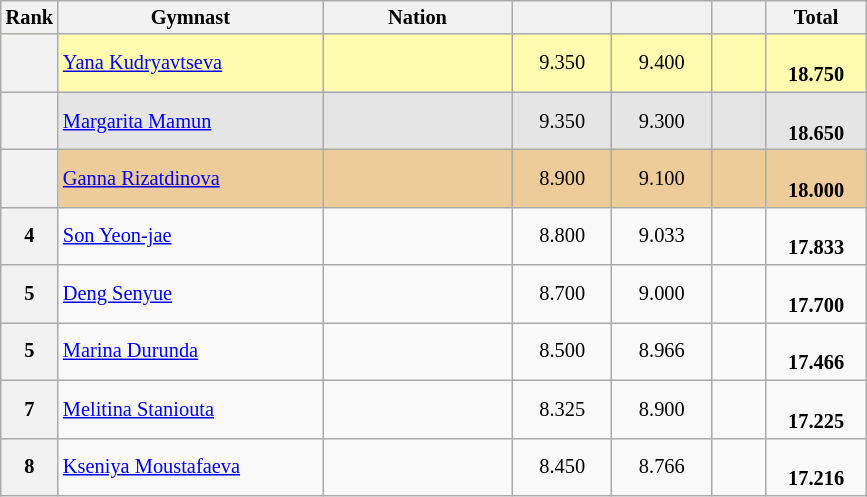<table class="wikitable sortable" style="text-align:center; font-size:85%">
<tr>
<th scope="col" style="width:20px;">Rank</th>
<th ! scope="col" style="width:170px;">Gymnast</th>
<th ! scope="col" style="width:120px;">Nation</th>
<th ! scope="col" style="width:60px;"></th>
<th ! scope="col" style="width:60px;"></th>
<th ! scope="col" style="width:30px;"></th>
<th ! scope="col" style="width:60px;">Total</th>
</tr>
<tr bgcolor=fffcaf>
<th scope=row></th>
<td align=left><a href='#'>Yana Kudryavtseva</a></td>
<td style="text-align:left;"></td>
<td>9.350</td>
<td>9.400</td>
<td></td>
<td><br><strong>18.750</strong></td>
</tr>
<tr bgcolor=e5e5e5>
<th scope=row></th>
<td align=left><a href='#'>Margarita Mamun</a></td>
<td style="text-align:left;"></td>
<td>9.350</td>
<td>9.300</td>
<td></td>
<td><br><strong>18.650</strong></td>
</tr>
<tr bgcolor=eecc99>
<th scope=row></th>
<td align=left><a href='#'>Ganna Rizatdinova</a></td>
<td style="text-align:left;"></td>
<td>8.900</td>
<td>9.100</td>
<td></td>
<td><br><strong>18.000</strong></td>
</tr>
<tr>
<th scope=row>4</th>
<td align=left><a href='#'>Son Yeon-jae</a></td>
<td style="text-align:left;"></td>
<td>8.800</td>
<td>9.033</td>
<td></td>
<td><br><strong>17.833</strong></td>
</tr>
<tr>
<th scope=row>5</th>
<td align=left><a href='#'>Deng Senyue</a></td>
<td style="text-align:left;"></td>
<td>8.700</td>
<td>9.000</td>
<td></td>
<td><br><strong>17.700</strong></td>
</tr>
<tr>
<th scope=row>5</th>
<td align=left><a href='#'>Marina Durunda</a></td>
<td style="text-align:left;"></td>
<td>8.500</td>
<td>8.966</td>
<td></td>
<td><br><strong>17.466</strong></td>
</tr>
<tr>
<th scope=row>7</th>
<td align=left><a href='#'>Melitina Staniouta</a></td>
<td style="text-align:left;"></td>
<td>8.325</td>
<td>8.900</td>
<td></td>
<td><br><strong>17.225</strong></td>
</tr>
<tr>
<th scope=row>8</th>
<td align=left><a href='#'>Kseniya Moustafaeva</a></td>
<td style="text-align:left;"></td>
<td>8.450</td>
<td>8.766</td>
<td></td>
<td><br><strong>17.216</strong></td>
</tr>
</table>
